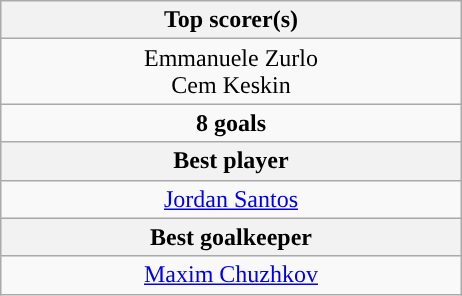<table class="wikitable" style="margin: 1em auto 1em auto;">
<tr>
<th width=300 colspan=2>Top scorer(s)</th>
</tr>
<tr align=center style="background:">
<td colspan=2 style="text-align:center;"> Emmanuele Zurlo<br> Cem Keskin</td>
</tr>
<tr>
<td colspan=2 style="text-align:center;"><strong>8 goals</strong></td>
</tr>
<tr>
<th colspan=2>Best player</th>
</tr>
<tr>
<td colspan=2 style="text-align:center;"> <a href='#'>Jordan Santos</a></td>
</tr>
<tr>
<th colspan=2>Best goalkeeper</th>
</tr>
<tr>
<td colspan=2 style="text-align:center;"> <a href='#'>Maxim Chuzhkov</a></td>
</tr>
</table>
